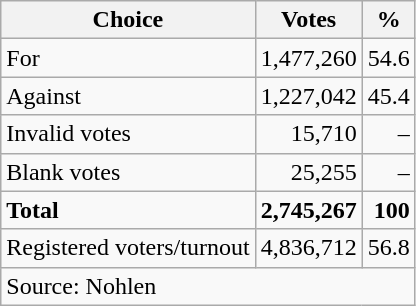<table class=wikitable style=text-align:right>
<tr>
<th>Choice</th>
<th>Votes</th>
<th>%</th>
</tr>
<tr>
<td align=left>For</td>
<td>1,477,260</td>
<td>54.6</td>
</tr>
<tr>
<td align=left>Against</td>
<td>1,227,042</td>
<td>45.4</td>
</tr>
<tr>
<td align=left>Invalid votes</td>
<td>15,710</td>
<td>–</td>
</tr>
<tr>
<td align=left>Blank votes</td>
<td>25,255</td>
<td>–</td>
</tr>
<tr>
<td align=left><strong>Total</strong></td>
<td><strong>2,745,267</strong></td>
<td><strong>100</strong></td>
</tr>
<tr>
<td align=left>Registered voters/turnout</td>
<td>4,836,712</td>
<td>56.8</td>
</tr>
<tr>
<td align=left colspan=3>Source: Nohlen</td>
</tr>
</table>
